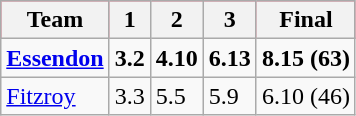<table class="wikitable" | align="left">
<tr bgcolor="#FF0033">
<th>Team</th>
<th>1</th>
<th>2</th>
<th>3</th>
<th>Final</th>
</tr>
<tr>
<td><strong><a href='#'>Essendon</a></strong></td>
<td><strong>3.2</strong></td>
<td><strong>4.10</strong></td>
<td><strong>6.13</strong></td>
<td><strong>8.15 (63)</strong></td>
</tr>
<tr>
<td><a href='#'>Fitzroy</a></td>
<td>3.3</td>
<td>5.5</td>
<td>5.9</td>
<td>6.10 (46)</td>
</tr>
</table>
